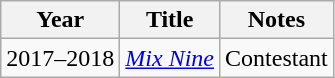<table class="wikitable">
<tr>
<th>Year</th>
<th>Title</th>
<th>Notes</th>
</tr>
<tr>
<td>2017–2018</td>
<td><em><a href='#'>Mix Nine</a></em></td>
<td>Contestant</td>
</tr>
</table>
